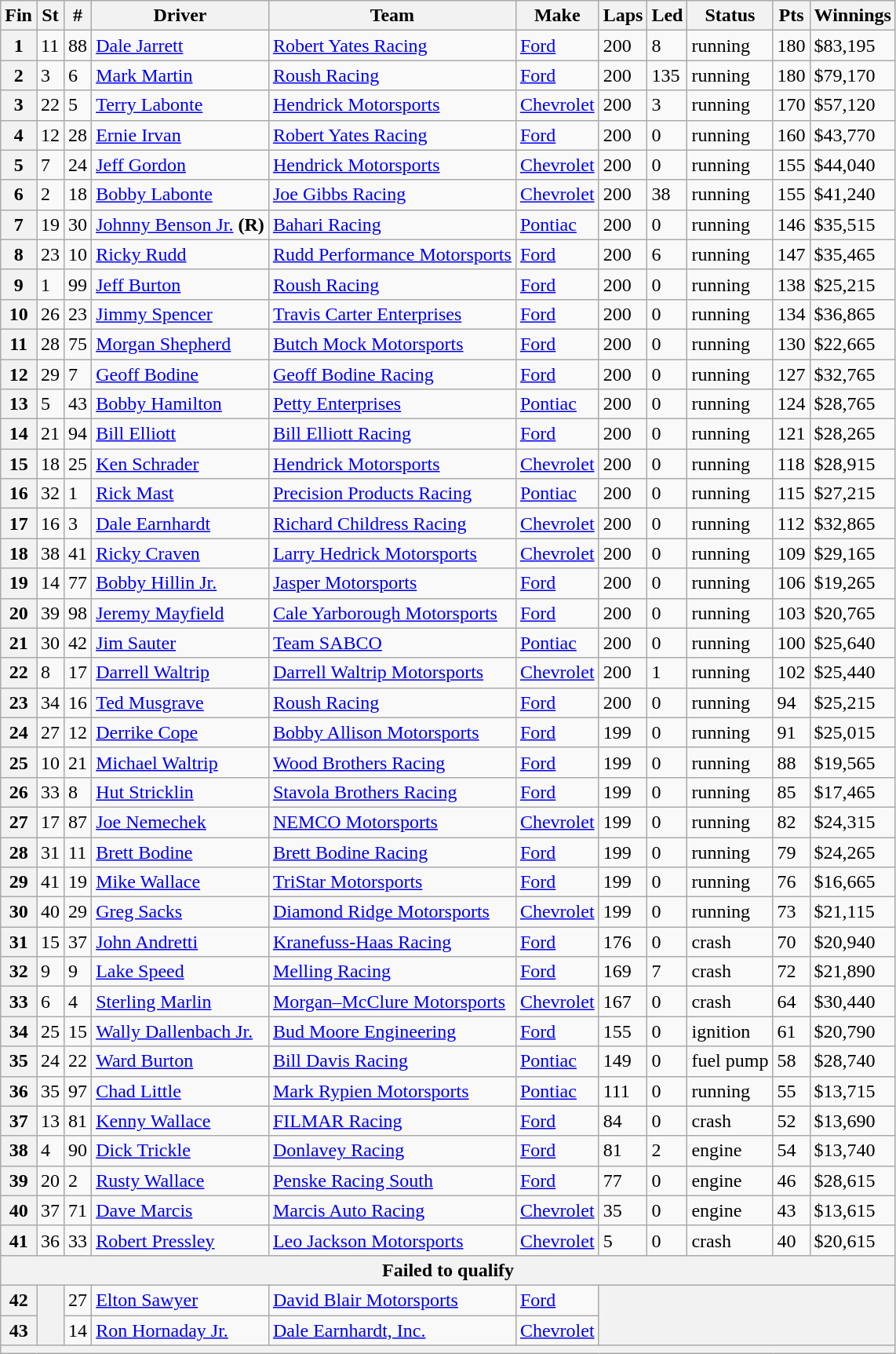<table class="wikitable">
<tr>
<th>Fin</th>
<th>St</th>
<th>#</th>
<th>Driver</th>
<th>Team</th>
<th>Make</th>
<th>Laps</th>
<th>Led</th>
<th>Status</th>
<th>Pts</th>
<th>Winnings</th>
</tr>
<tr>
<th>1</th>
<td>11</td>
<td>88</td>
<td><a href='#'>Dale Jarrett</a></td>
<td><a href='#'>Robert Yates Racing</a></td>
<td><a href='#'>Ford</a></td>
<td>200</td>
<td>8</td>
<td>running</td>
<td>180</td>
<td>$83,195</td>
</tr>
<tr>
<th>2</th>
<td>3</td>
<td>6</td>
<td><a href='#'>Mark Martin</a></td>
<td><a href='#'>Roush Racing</a></td>
<td><a href='#'>Ford</a></td>
<td>200</td>
<td>135</td>
<td>running</td>
<td>180</td>
<td>$79,170</td>
</tr>
<tr>
<th>3</th>
<td>22</td>
<td>5</td>
<td><a href='#'>Terry Labonte</a></td>
<td><a href='#'>Hendrick Motorsports</a></td>
<td><a href='#'>Chevrolet</a></td>
<td>200</td>
<td>3</td>
<td>running</td>
<td>170</td>
<td>$57,120</td>
</tr>
<tr>
<th>4</th>
<td>12</td>
<td>28</td>
<td><a href='#'>Ernie Irvan</a></td>
<td><a href='#'>Robert Yates Racing</a></td>
<td><a href='#'>Ford</a></td>
<td>200</td>
<td>0</td>
<td>running</td>
<td>160</td>
<td>$43,770</td>
</tr>
<tr>
<th>5</th>
<td>7</td>
<td>24</td>
<td><a href='#'>Jeff Gordon</a></td>
<td><a href='#'>Hendrick Motorsports</a></td>
<td><a href='#'>Chevrolet</a></td>
<td>200</td>
<td>0</td>
<td>running</td>
<td>155</td>
<td>$44,040</td>
</tr>
<tr>
<th>6</th>
<td>2</td>
<td>18</td>
<td><a href='#'>Bobby Labonte</a></td>
<td><a href='#'>Joe Gibbs Racing</a></td>
<td><a href='#'>Chevrolet</a></td>
<td>200</td>
<td>38</td>
<td>running</td>
<td>155</td>
<td>$41,240</td>
</tr>
<tr>
<th>7</th>
<td>19</td>
<td>30</td>
<td><a href='#'>Johnny Benson Jr.</a> <strong>(R)</strong></td>
<td><a href='#'>Bahari Racing</a></td>
<td><a href='#'>Pontiac</a></td>
<td>200</td>
<td>0</td>
<td>running</td>
<td>146</td>
<td>$35,515</td>
</tr>
<tr>
<th>8</th>
<td>23</td>
<td>10</td>
<td><a href='#'>Ricky Rudd</a></td>
<td><a href='#'>Rudd Performance Motorsports</a></td>
<td><a href='#'>Ford</a></td>
<td>200</td>
<td>6</td>
<td>running</td>
<td>147</td>
<td>$35,465</td>
</tr>
<tr>
<th>9</th>
<td>1</td>
<td>99</td>
<td><a href='#'>Jeff Burton</a></td>
<td><a href='#'>Roush Racing</a></td>
<td><a href='#'>Ford</a></td>
<td>200</td>
<td>0</td>
<td>running</td>
<td>138</td>
<td>$25,215</td>
</tr>
<tr>
<th>10</th>
<td>26</td>
<td>23</td>
<td><a href='#'>Jimmy Spencer</a></td>
<td><a href='#'>Travis Carter Enterprises</a></td>
<td><a href='#'>Ford</a></td>
<td>200</td>
<td>0</td>
<td>running</td>
<td>134</td>
<td>$36,865</td>
</tr>
<tr>
<th>11</th>
<td>28</td>
<td>75</td>
<td><a href='#'>Morgan Shepherd</a></td>
<td><a href='#'>Butch Mock Motorsports</a></td>
<td><a href='#'>Ford</a></td>
<td>200</td>
<td>0</td>
<td>running</td>
<td>130</td>
<td>$22,665</td>
</tr>
<tr>
<th>12</th>
<td>29</td>
<td>7</td>
<td><a href='#'>Geoff Bodine</a></td>
<td><a href='#'>Geoff Bodine Racing</a></td>
<td><a href='#'>Ford</a></td>
<td>200</td>
<td>0</td>
<td>running</td>
<td>127</td>
<td>$32,765</td>
</tr>
<tr>
<th>13</th>
<td>5</td>
<td>43</td>
<td><a href='#'>Bobby Hamilton</a></td>
<td><a href='#'>Petty Enterprises</a></td>
<td><a href='#'>Pontiac</a></td>
<td>200</td>
<td>0</td>
<td>running</td>
<td>124</td>
<td>$28,765</td>
</tr>
<tr>
<th>14</th>
<td>21</td>
<td>94</td>
<td><a href='#'>Bill Elliott</a></td>
<td><a href='#'>Bill Elliott Racing</a></td>
<td><a href='#'>Ford</a></td>
<td>200</td>
<td>0</td>
<td>running</td>
<td>121</td>
<td>$28,265</td>
</tr>
<tr>
<th>15</th>
<td>18</td>
<td>25</td>
<td><a href='#'>Ken Schrader</a></td>
<td><a href='#'>Hendrick Motorsports</a></td>
<td><a href='#'>Chevrolet</a></td>
<td>200</td>
<td>0</td>
<td>running</td>
<td>118</td>
<td>$28,915</td>
</tr>
<tr>
<th>16</th>
<td>32</td>
<td>1</td>
<td><a href='#'>Rick Mast</a></td>
<td><a href='#'>Precision Products Racing</a></td>
<td><a href='#'>Pontiac</a></td>
<td>200</td>
<td>0</td>
<td>running</td>
<td>115</td>
<td>$27,215</td>
</tr>
<tr>
<th>17</th>
<td>16</td>
<td>3</td>
<td><a href='#'>Dale Earnhardt</a></td>
<td><a href='#'>Richard Childress Racing</a></td>
<td><a href='#'>Chevrolet</a></td>
<td>200</td>
<td>0</td>
<td>running</td>
<td>112</td>
<td>$32,865</td>
</tr>
<tr>
<th>18</th>
<td>38</td>
<td>41</td>
<td><a href='#'>Ricky Craven</a></td>
<td><a href='#'>Larry Hedrick Motorsports</a></td>
<td><a href='#'>Chevrolet</a></td>
<td>200</td>
<td>0</td>
<td>running</td>
<td>109</td>
<td>$29,165</td>
</tr>
<tr>
<th>19</th>
<td>14</td>
<td>77</td>
<td><a href='#'>Bobby Hillin Jr.</a></td>
<td><a href='#'>Jasper Motorsports</a></td>
<td><a href='#'>Ford</a></td>
<td>200</td>
<td>0</td>
<td>running</td>
<td>106</td>
<td>$19,265</td>
</tr>
<tr>
<th>20</th>
<td>39</td>
<td>98</td>
<td><a href='#'>Jeremy Mayfield</a></td>
<td><a href='#'>Cale Yarborough Motorsports</a></td>
<td><a href='#'>Ford</a></td>
<td>200</td>
<td>0</td>
<td>running</td>
<td>103</td>
<td>$20,765</td>
</tr>
<tr>
<th>21</th>
<td>30</td>
<td>42</td>
<td><a href='#'>Jim Sauter</a></td>
<td><a href='#'>Team SABCO</a></td>
<td><a href='#'>Pontiac</a></td>
<td>200</td>
<td>0</td>
<td>running</td>
<td>100</td>
<td>$25,640</td>
</tr>
<tr>
<th>22</th>
<td>8</td>
<td>17</td>
<td><a href='#'>Darrell Waltrip</a></td>
<td><a href='#'>Darrell Waltrip Motorsports</a></td>
<td><a href='#'>Chevrolet</a></td>
<td>200</td>
<td>1</td>
<td>running</td>
<td>102</td>
<td>$25,440</td>
</tr>
<tr>
<th>23</th>
<td>34</td>
<td>16</td>
<td><a href='#'>Ted Musgrave</a></td>
<td><a href='#'>Roush Racing</a></td>
<td><a href='#'>Ford</a></td>
<td>200</td>
<td>0</td>
<td>running</td>
<td>94</td>
<td>$25,215</td>
</tr>
<tr>
<th>24</th>
<td>27</td>
<td>12</td>
<td><a href='#'>Derrike Cope</a></td>
<td><a href='#'>Bobby Allison Motorsports</a></td>
<td><a href='#'>Ford</a></td>
<td>199</td>
<td>0</td>
<td>running</td>
<td>91</td>
<td>$25,015</td>
</tr>
<tr>
<th>25</th>
<td>10</td>
<td>21</td>
<td><a href='#'>Michael Waltrip</a></td>
<td><a href='#'>Wood Brothers Racing</a></td>
<td><a href='#'>Ford</a></td>
<td>199</td>
<td>0</td>
<td>running</td>
<td>88</td>
<td>$19,565</td>
</tr>
<tr>
<th>26</th>
<td>33</td>
<td>8</td>
<td><a href='#'>Hut Stricklin</a></td>
<td><a href='#'>Stavola Brothers Racing</a></td>
<td><a href='#'>Ford</a></td>
<td>199</td>
<td>0</td>
<td>running</td>
<td>85</td>
<td>$17,465</td>
</tr>
<tr>
<th>27</th>
<td>17</td>
<td>87</td>
<td><a href='#'>Joe Nemechek</a></td>
<td><a href='#'>NEMCO Motorsports</a></td>
<td><a href='#'>Chevrolet</a></td>
<td>199</td>
<td>0</td>
<td>running</td>
<td>82</td>
<td>$24,315</td>
</tr>
<tr>
<th>28</th>
<td>31</td>
<td>11</td>
<td><a href='#'>Brett Bodine</a></td>
<td><a href='#'>Brett Bodine Racing</a></td>
<td><a href='#'>Ford</a></td>
<td>199</td>
<td>0</td>
<td>running</td>
<td>79</td>
<td>$24,265</td>
</tr>
<tr>
<th>29</th>
<td>41</td>
<td>19</td>
<td><a href='#'>Mike Wallace</a></td>
<td><a href='#'>TriStar Motorsports</a></td>
<td><a href='#'>Ford</a></td>
<td>199</td>
<td>0</td>
<td>running</td>
<td>76</td>
<td>$16,665</td>
</tr>
<tr>
<th>30</th>
<td>40</td>
<td>29</td>
<td><a href='#'>Greg Sacks</a></td>
<td><a href='#'>Diamond Ridge Motorsports</a></td>
<td><a href='#'>Chevrolet</a></td>
<td>199</td>
<td>0</td>
<td>running</td>
<td>73</td>
<td>$21,115</td>
</tr>
<tr>
<th>31</th>
<td>15</td>
<td>37</td>
<td><a href='#'>John Andretti</a></td>
<td><a href='#'>Kranefuss-Haas Racing</a></td>
<td><a href='#'>Ford</a></td>
<td>176</td>
<td>0</td>
<td>crash</td>
<td>70</td>
<td>$20,940</td>
</tr>
<tr>
<th>32</th>
<td>9</td>
<td>9</td>
<td><a href='#'>Lake Speed</a></td>
<td><a href='#'>Melling Racing</a></td>
<td><a href='#'>Ford</a></td>
<td>169</td>
<td>7</td>
<td>crash</td>
<td>72</td>
<td>$21,890</td>
</tr>
<tr>
<th>33</th>
<td>6</td>
<td>4</td>
<td><a href='#'>Sterling Marlin</a></td>
<td><a href='#'>Morgan–McClure Motorsports</a></td>
<td><a href='#'>Chevrolet</a></td>
<td>167</td>
<td>0</td>
<td>crash</td>
<td>64</td>
<td>$30,440</td>
</tr>
<tr>
<th>34</th>
<td>25</td>
<td>15</td>
<td><a href='#'>Wally Dallenbach Jr.</a></td>
<td><a href='#'>Bud Moore Engineering</a></td>
<td><a href='#'>Ford</a></td>
<td>155</td>
<td>0</td>
<td>ignition</td>
<td>61</td>
<td>$20,790</td>
</tr>
<tr>
<th>35</th>
<td>24</td>
<td>22</td>
<td><a href='#'>Ward Burton</a></td>
<td><a href='#'>Bill Davis Racing</a></td>
<td><a href='#'>Pontiac</a></td>
<td>149</td>
<td>0</td>
<td>fuel pump</td>
<td>58</td>
<td>$28,740</td>
</tr>
<tr>
<th>36</th>
<td>35</td>
<td>97</td>
<td><a href='#'>Chad Little</a></td>
<td><a href='#'>Mark Rypien Motorsports</a></td>
<td><a href='#'>Pontiac</a></td>
<td>111</td>
<td>0</td>
<td>running</td>
<td>55</td>
<td>$13,715</td>
</tr>
<tr>
<th>37</th>
<td>13</td>
<td>81</td>
<td><a href='#'>Kenny Wallace</a></td>
<td><a href='#'>FILMAR Racing</a></td>
<td><a href='#'>Ford</a></td>
<td>84</td>
<td>0</td>
<td>crash</td>
<td>52</td>
<td>$13,690</td>
</tr>
<tr>
<th>38</th>
<td>4</td>
<td>90</td>
<td><a href='#'>Dick Trickle</a></td>
<td><a href='#'>Donlavey Racing</a></td>
<td><a href='#'>Ford</a></td>
<td>81</td>
<td>2</td>
<td>engine</td>
<td>54</td>
<td>$13,740</td>
</tr>
<tr>
<th>39</th>
<td>20</td>
<td>2</td>
<td><a href='#'>Rusty Wallace</a></td>
<td><a href='#'>Penske Racing South</a></td>
<td><a href='#'>Ford</a></td>
<td>77</td>
<td>0</td>
<td>engine</td>
<td>46</td>
<td>$28,615</td>
</tr>
<tr>
<th>40</th>
<td>37</td>
<td>71</td>
<td><a href='#'>Dave Marcis</a></td>
<td><a href='#'>Marcis Auto Racing</a></td>
<td><a href='#'>Chevrolet</a></td>
<td>35</td>
<td>0</td>
<td>engine</td>
<td>43</td>
<td>$13,615</td>
</tr>
<tr>
<th>41</th>
<td>36</td>
<td>33</td>
<td><a href='#'>Robert Pressley</a></td>
<td><a href='#'>Leo Jackson Motorsports</a></td>
<td><a href='#'>Chevrolet</a></td>
<td>5</td>
<td>0</td>
<td>crash</td>
<td>40</td>
<td>$20,615</td>
</tr>
<tr>
<th colspan="11">Failed to qualify</th>
</tr>
<tr>
<th>42</th>
<th rowspan="2"></th>
<td>27</td>
<td><a href='#'>Elton Sawyer</a></td>
<td><a href='#'>David Blair Motorsports</a></td>
<td><a href='#'>Ford</a></td>
<th colspan="5" rowspan="2"></th>
</tr>
<tr>
<th>43</th>
<td>14</td>
<td><a href='#'>Ron Hornaday Jr.</a></td>
<td><a href='#'>Dale Earnhardt, Inc.</a></td>
<td><a href='#'>Chevrolet</a></td>
</tr>
<tr>
<th colspan="11"></th>
</tr>
</table>
